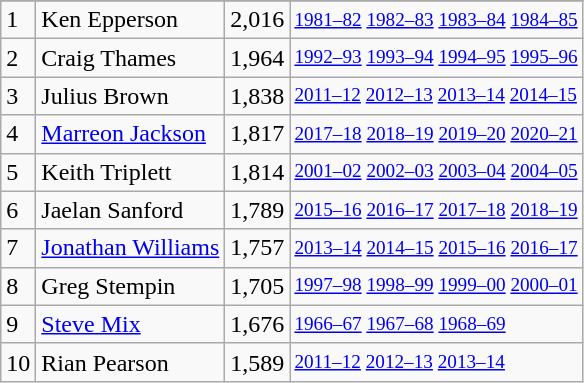<table class="wikitable"92>
<tr>
</tr>
<tr>
<td>1</td>
<td>Ken Epperson</td>
<td>2,016</td>
<td style="font-size:80%;"><a href='#'>1981–82</a> <a href='#'>1982–83</a> <a href='#'>1983–84</a> <a href='#'>1984–85</a></td>
</tr>
<tr>
<td>2</td>
<td>Craig Thames</td>
<td>1,964</td>
<td style="font-size:80%;"><a href='#'>1992–93</a> <a href='#'>1993–94</a> <a href='#'>1994–95</a> <a href='#'>1995–96</a></td>
</tr>
<tr>
<td>3</td>
<td>Julius Brown</td>
<td>1,838</td>
<td style="font-size:80%;"><a href='#'>2011–12</a> <a href='#'>2012–13</a> <a href='#'>2013–14</a> <a href='#'>2014–15</a></td>
</tr>
<tr>
<td>4</td>
<td><a href='#'>Marreon Jackson</a></td>
<td>1,817</td>
<td style="font-size:80%;"><a href='#'>2017–18</a> <a href='#'>2018–19</a> <a href='#'>2019–20</a> <a href='#'>2020–21</a></td>
</tr>
<tr>
<td>5</td>
<td>Keith Triplett</td>
<td>1,814</td>
<td style="font-size:80%;"><a href='#'>2001–02</a> <a href='#'>2002–03</a> <a href='#'>2003–04</a> <a href='#'>2004–05</a></td>
</tr>
<tr>
<td>6</td>
<td>Jaelan Sanford</td>
<td>1,789</td>
<td style="font-size:80%;"><a href='#'>2015–16</a> <a href='#'>2016–17</a> <a href='#'>2017–18</a> <a href='#'>2018–19</a></td>
</tr>
<tr>
<td>7</td>
<td><a href='#'>Jonathan Williams</a></td>
<td>1,757</td>
<td style="font-size:80%;"><a href='#'>2013–14</a> <a href='#'>2014–15</a> <a href='#'>2015–16</a> <a href='#'>2016–17</a></td>
</tr>
<tr>
<td>8</td>
<td>Greg Stempin</td>
<td>1,705</td>
<td style="font-size:80%;"><a href='#'>1997–98</a> <a href='#'>1998–99</a> <a href='#'>1999–00</a> <a href='#'>2000–01</a></td>
</tr>
<tr>
<td>9</td>
<td><a href='#'>Steve Mix</a></td>
<td>1,676</td>
<td style="font-size:80%;"><a href='#'>1966–67</a> <a href='#'>1967–68</a> <a href='#'>1968–69</a></td>
</tr>
<tr>
<td>10</td>
<td>Rian Pearson</td>
<td>1,589</td>
<td style="font-size:80%;"><a href='#'>2011–12</a> <a href='#'>2012–13</a> <a href='#'>2013–14</a></td>
</tr>
</table>
